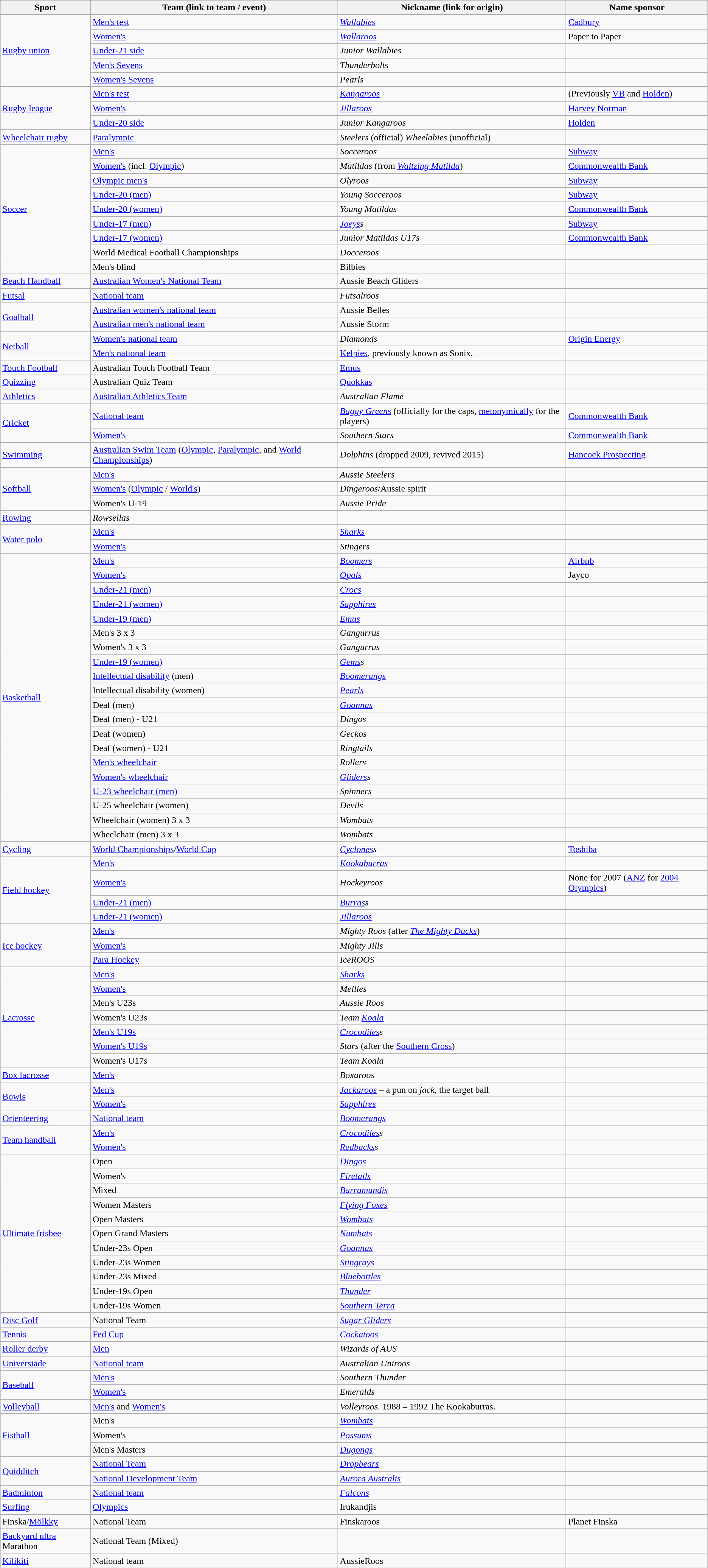<table class="wikitable sortable">
<tr>
<th>Sport</th>
<th>Team (link to team / event)</th>
<th>Nickname (link for origin)</th>
<th>Name sponsor</th>
</tr>
<tr>
<td rowspan="5"><a href='#'>Rugby union</a></td>
<td><a href='#'>Men's test</a></td>
<td><em><a href='#'>Wallabies</a></em></td>
<td><a href='#'>Cadbury</a></td>
</tr>
<tr>
<td><a href='#'>Women's</a></td>
<td><em><a href='#'>Wallaroos</a></em></td>
<td>Paper to Paper</td>
</tr>
<tr>
<td><a href='#'>Under-21 side</a></td>
<td><em>Junior Wallabies</em></td>
<td></td>
</tr>
<tr>
<td><a href='#'>Men's Sevens</a></td>
<td><em>Thunderbolts</em></td>
<td></td>
</tr>
<tr>
<td><a href='#'>Women's Sevens</a></td>
<td><em>Pearls</em></td>
<td></td>
</tr>
<tr>
<td rowspan="3"><a href='#'>Rugby league</a></td>
<td><a href='#'>Men's test</a></td>
<td><em><a href='#'>Kangaroos</a></em></td>
<td>(Previously <a href='#'>VB</a> and <a href='#'>Holden</a>)</td>
</tr>
<tr>
<td><a href='#'>Women's</a></td>
<td><em><a href='#'>Jillaroos</a></em></td>
<td><a href='#'>Harvey Norman</a></td>
</tr>
<tr>
<td><a href='#'>Under-20 side</a></td>
<td><em>Junior Kangaroos</em></td>
<td><a href='#'>Holden</a></td>
</tr>
<tr>
<td><a href='#'>Wheelchair rugby</a></td>
<td><a href='#'>Paralympic</a></td>
<td><em>Steelers</em> (official) <em>Wheelabies</em> (unofficial)</td>
<td></td>
</tr>
<tr>
<td rowspan="9"><a href='#'>Soccer</a></td>
<td><a href='#'>Men's</a></td>
<td><em>Socceroos</em></td>
<td><a href='#'>Subway</a></td>
</tr>
<tr>
<td><a href='#'>Women's</a> (incl. <a href='#'>Olympic</a>)</td>
<td><em>Matildas</em> (from <em><a href='#'>Waltzing Matilda</a></em>)</td>
<td><a href='#'>Commonwealth Bank</a></td>
</tr>
<tr>
<td><a href='#'>Olympic men's</a></td>
<td><em>Olyroos</em></td>
<td><a href='#'>Subway</a></td>
</tr>
<tr>
<td><a href='#'>Under-20 (men)</a></td>
<td><em>Young Socceroos</em></td>
<td><a href='#'>Subway</a></td>
</tr>
<tr>
<td><a href='#'>Under-20 (women)</a></td>
<td><em>Young Matildas</em></td>
<td><a href='#'>Commonwealth Bank</a></td>
</tr>
<tr>
<td><a href='#'>Under-17 (men)</a></td>
<td><em><a href='#'>Joeys</a>s</em></td>
<td><a href='#'>Subway</a></td>
</tr>
<tr>
<td><a href='#'>Under-17 (women)</a></td>
<td><em>Junior Matildas U17s</em></td>
<td><a href='#'>Commonwealth Bank</a></td>
</tr>
<tr>
<td>World Medical Football Championships</td>
<td><em>Docceroos</em></td>
<td></td>
</tr>
<tr>
<td>Men's blind</td>
<td>Bilbies </td>
<td></td>
</tr>
<tr>
<td><a href='#'>Beach Handball</a></td>
<td><a href='#'>Australian Women's National Team</a></td>
<td>Aussie Beach Gliders</td>
<td></td>
</tr>
<tr>
<td><a href='#'>Futsal</a></td>
<td><a href='#'>National team</a></td>
<td><em>Futsalroos</em></td>
<td></td>
</tr>
<tr>
<td rowspan="2"><a href='#'>Goalball</a></td>
<td><a href='#'>Australian women's national team</a></td>
<td>Aussie Belles</td>
<td></td>
</tr>
<tr>
<td><a href='#'>Australian men's national team</a></td>
<td>Aussie Storm </td>
<td></td>
</tr>
<tr>
<td rowspan="2"><a href='#'>Netball</a></td>
<td><a href='#'>Women's national team</a></td>
<td><em>Diamonds</em></td>
<td><a href='#'>Origin Energy</a></td>
</tr>
<tr>
<td><a href='#'>Men's national team</a></td>
<td><a href='#'>Kelpies</a>, previously known as Sonix.</td>
<td></td>
</tr>
<tr>
<td><a href='#'>Touch Football</a></td>
<td>Australian Touch Football Team</td>
<td><a href='#'>Emus</a></td>
<td></td>
</tr>
<tr>
<td><a href='#'>Quizzing</a></td>
<td>Australian Quiz Team</td>
<td><a href='#'>Quokkas</a></td>
<td></td>
</tr>
<tr>
<td><a href='#'>Athletics</a></td>
<td><a href='#'>Australian Athletics Team</a></td>
<td><em>Australian Flame</em></td>
<td></td>
</tr>
<tr>
<td rowspan="2"><a href='#'>Cricket</a></td>
<td><a href='#'>National team</a></td>
<td><em><a href='#'>Baggy Greens</a></em> (officially for the caps, <a href='#'>metonymically</a> for the players)</td>
<td><a href='#'>Commonwealth Bank</a></td>
</tr>
<tr>
<td><a href='#'>Women's</a></td>
<td><em>Southern Stars</em></td>
<td><a href='#'>Commonwealth Bank</a></td>
</tr>
<tr>
<td><a href='#'>Swimming</a></td>
<td><a href='#'>Australian Swim Team</a> (<a href='#'>Olympic</a>, <a href='#'>Paralympic</a>, and <a href='#'>World Championships</a>)</td>
<td><em>Dolphins</em> (dropped 2009, revived 2015)</td>
<td><a href='#'>Hancock Prospecting</a></td>
</tr>
<tr>
<td rowspan="3"><a href='#'>Softball</a></td>
<td><a href='#'>Men's</a></td>
<td><em>Aussie Steelers</em></td>
<td></td>
</tr>
<tr>
<td><a href='#'>Women's</a> (<a href='#'>Olympic</a> / <a href='#'>World's</a>)</td>
<td><em>Dingeroos</em>/Aussie spirit </td>
<td></td>
</tr>
<tr>
<td>Women's U-19</td>
<td><em>Aussie Pride</em></td>
<td></td>
</tr>
<tr>
<td><a href='#'>Rowing</a></td>
<td><em>Rowsellas</em></td>
<td></td>
</tr>
<tr>
<td rowspan="2"><a href='#'>Water polo</a></td>
<td><a href='#'>Men's</a></td>
<td><em><a href='#'>Sharks</a></em></td>
<td></td>
</tr>
<tr>
<td><a href='#'>Women's</a></td>
<td><em>Stingers</em></td>
<td></td>
</tr>
<tr>
<td rowspan="20"><a href='#'>Basketball</a></td>
<td><a href='#'>Men's</a></td>
<td><em><a href='#'>Boomers</a></em></td>
<td><a href='#'>Airbnb</a></td>
</tr>
<tr>
<td><a href='#'>Women's</a></td>
<td><em><a href='#'>Opals</a></em></td>
<td>Jayco</td>
</tr>
<tr>
<td><a href='#'>Under-21 (men)</a></td>
<td><em><a href='#'>Crocs</a></em></td>
<td></td>
</tr>
<tr>
<td><a href='#'>Under-21 (women)</a></td>
<td><em><a href='#'>Sapphires</a></em></td>
<td></td>
</tr>
<tr>
<td><a href='#'>Under-19 (men)</a></td>
<td><em><a href='#'>Emus</a></em></td>
<td></td>
</tr>
<tr>
<td>Men's 3 x 3</td>
<td><em>Gangurrus</em></td>
<td></td>
</tr>
<tr>
<td>Women's 3 x 3</td>
<td><em>Gangurrus</em></td>
<td></td>
</tr>
<tr>
<td><a href='#'>Under-19 (women)</a></td>
<td><em><a href='#'>Gems</a>s</em></td>
<td></td>
</tr>
<tr>
<td><a href='#'>Intellectual disability</a> (men)</td>
<td><em><a href='#'>Boomerangs</a></em></td>
<td></td>
</tr>
<tr>
<td>Intellectual disability (women)</td>
<td><em><a href='#'>Pearls</a></em></td>
<td></td>
</tr>
<tr>
<td>Deaf (men)</td>
<td><em><a href='#'>Goannas</a></em> </td>
<td></td>
</tr>
<tr>
<td>Deaf (men) - U21</td>
<td><em>Dingos</em> </td>
<td></td>
</tr>
<tr>
<td>Deaf (women)</td>
<td><em>Geckos</em></td>
<td></td>
</tr>
<tr>
<td>Deaf (women) - U21</td>
<td><em>Ringtails</em> </td>
<td></td>
</tr>
<tr>
<td><a href='#'>Men's wheelchair</a></td>
<td><em>Rollers</em></td>
<td></td>
</tr>
<tr>
<td><a href='#'>Women's wheelchair</a></td>
<td><em><a href='#'>Gliders</a>s</em></td>
<td></td>
</tr>
<tr>
<td><a href='#'>U-23 wheelchair (men)</a></td>
<td><em>Spinners</em></td>
<td></td>
</tr>
<tr>
<td>U-25 wheelchair (women)</td>
<td><em>Devils</em></td>
<td></td>
</tr>
<tr>
<td>Wheelchair (women) 3 x 3</td>
<td><em>Wombats</em></td>
<td></td>
</tr>
<tr>
<td>Wheelchair (men) 3 x 3</td>
<td><em>Wombats</em></td>
<td></td>
</tr>
<tr>
<td><a href='#'>Cycling</a></td>
<td><a href='#'>World Championships</a>/<a href='#'>World Cup</a></td>
<td><em><a href='#'>Cyclones</a>s</em></td>
<td><a href='#'>Toshiba</a></td>
</tr>
<tr>
<td rowspan="4"><a href='#'>Field hockey</a></td>
<td><a href='#'>Men's</a></td>
<td><em><a href='#'>Kookaburras</a></em></td>
<td></td>
</tr>
<tr>
<td><a href='#'>Women's</a></td>
<td><em>Hockeyroos</em></td>
<td>None for 2007 (<a href='#'>ANZ</a> for <a href='#'>2004 Olympics</a>)</td>
</tr>
<tr>
<td><a href='#'>Under-21 (men)</a></td>
<td><em><a href='#'>Burras</a>s</em></td>
<td></td>
</tr>
<tr>
<td><a href='#'>Under-21 (women)</a></td>
<td><em><a href='#'>Jillaroos</a></em></td>
<td></td>
</tr>
<tr>
<td rowspan="3"><a href='#'>Ice hockey</a></td>
<td><a href='#'>Men's</a></td>
<td><em>Mighty Roos</em> (after <em><a href='#'>The Mighty Ducks</a></em>)</td>
<td></td>
</tr>
<tr>
<td><a href='#'>Women's</a></td>
<td><em>Mighty Jills</em></td>
<td></td>
</tr>
<tr>
<td><a href='#'>Para Hockey</a></td>
<td><em>IceROOS</em></td>
<td></td>
</tr>
<tr>
<td rowspan="7"><a href='#'>Lacrosse</a></td>
<td><a href='#'>Men's</a></td>
<td><em><a href='#'>Sharks</a></em></td>
<td></td>
</tr>
<tr>
<td><a href='#'>Women's</a></td>
<td><em>Mellies</em></td>
<td></td>
</tr>
<tr>
<td>Men's U23s</td>
<td><em>Aussie Roos</em></td>
<td></td>
</tr>
<tr>
<td>Women's U23s</td>
<td><em>Team <a href='#'>Koala</a></em></td>
<td></td>
</tr>
<tr>
<td><a href='#'>Men's U19s</a></td>
<td><em><a href='#'>Crocodiles</a>s</em></td>
<td></td>
</tr>
<tr>
<td><a href='#'>Women's U19s</a></td>
<td><em>Stars</em> (after the <a href='#'>Southern Cross</a>)</td>
<td></td>
</tr>
<tr>
<td>Women's U17s</td>
<td><em>Team Koala</em></td>
<td></td>
</tr>
<tr>
<td rowspan="1"><a href='#'>Box lacrosse</a></td>
<td><a href='#'>Men's</a></td>
<td><em>Boxaroos</em></td>
<td></td>
</tr>
<tr>
<td rowspan="2"><a href='#'>Bowls</a></td>
<td><a href='#'>Men's</a></td>
<td><em><a href='#'>Jackaroos</a></em> – a pun on <em>jack</em>, the target ball</td>
<td></td>
</tr>
<tr>
<td><a href='#'>Women's</a></td>
<td><em><a href='#'>Sapphires</a></em></td>
<td></td>
</tr>
<tr>
<td><a href='#'>Orienteering</a></td>
<td><a href='#'>National team</a></td>
<td><em><a href='#'>Boomerangs</a></em></td>
<td></td>
</tr>
<tr>
<td rowspan="2"><a href='#'>Team handball</a></td>
<td><a href='#'>Men's</a></td>
<td><em><a href='#'>Crocodiles</a>s</em></td>
<td></td>
</tr>
<tr>
<td><a href='#'>Women's</a></td>
<td><em><a href='#'>Redbacks</a>s</em></td>
<td></td>
</tr>
<tr>
</tr>
<tr>
<td rowspan="11"><a href='#'>Ultimate frisbee</a></td>
<td>Open</td>
<td><em><a href='#'>Dingos</a></em></td>
<td></td>
</tr>
<tr>
<td>Women's</td>
<td><em><a href='#'>Firetails</a></em></td>
<td></td>
</tr>
<tr>
<td>Mixed</td>
<td><em><a href='#'>Barramundis</a></em></td>
<td></td>
</tr>
<tr>
<td>Women Masters</td>
<td><em><a href='#'>Flying Foxes</a></em></td>
<td></td>
</tr>
<tr>
<td>Open Masters</td>
<td><em><a href='#'>Wombats</a></em></td>
<td></td>
</tr>
<tr>
<td>Open Grand Masters</td>
<td><em><a href='#'>Numbats</a></em></td>
<td></td>
</tr>
<tr>
<td>Under-23s Open</td>
<td><em><a href='#'>Goannas</a></em></td>
<td></td>
</tr>
<tr>
<td>Under-23s Women</td>
<td><em><a href='#'>Stingrays</a></em></td>
<td></td>
</tr>
<tr>
<td>Under-23s Mixed</td>
<td><em><a href='#'>Bluebottles</a></em></td>
<td></td>
</tr>
<tr>
<td>Under-19s Open</td>
<td><em><a href='#'>Thunder</a></em></td>
<td></td>
</tr>
<tr>
<td>Under-19s Women</td>
<td><em><a href='#'>Southern Terra</a></em></td>
<td></td>
</tr>
<tr>
<td rowspan="1"><a href='#'>Disc Golf</a></td>
<td>National Team</td>
<td><em><a href='#'>Sugar Gliders</a></em></td>
<td></td>
</tr>
<tr>
<td rowspan="1"><a href='#'>Tennis</a></td>
<td><a href='#'>Fed Cup</a></td>
<td><em><a href='#'>Cockatoos</a></em></td>
<td></td>
</tr>
<tr>
<td rowspan="1"><a href='#'>Roller derby</a></td>
<td><a href='#'>Men</a></td>
<td><em>Wizards of AUS</em></td>
<td></td>
</tr>
<tr>
<td><a href='#'>Universiade</a></td>
<td><a href='#'>National team</a></td>
<td><em>Australian Uniroos</em></td>
<td></td>
</tr>
<tr>
<td rowspan="2"><a href='#'>Baseball</a></td>
<td><a href='#'>Men's</a></td>
<td><em>Southern Thunder</em></td>
<td></td>
</tr>
<tr>
<td><a href='#'>Women's</a></td>
<td><em>Emeralds</em></td>
<td></td>
</tr>
<tr>
<td><a href='#'>Volleyball</a></td>
<td><a href='#'>Men's</a> and <a href='#'>Women's</a></td>
<td><em>Volleyroos</em>. 1988 – 1992 The Kookaburras.</td>
<td></td>
</tr>
<tr>
<td rowspan="3"><a href='#'>Fistball</a></td>
<td>Men's</td>
<td><em><a href='#'>Wombats</a></em></td>
<td></td>
</tr>
<tr>
<td>Women's</td>
<td><em><a href='#'>Possums</a></em></td>
<td></td>
</tr>
<tr>
<td>Men's Masters</td>
<td><em><a href='#'>Dugongs</a></em></td>
<td></td>
</tr>
<tr>
<td rowspan="2"><a href='#'>Quidditch</a></td>
<td><a href='#'>National Team</a></td>
<td><em><a href='#'>Dropbears</a></em></td>
<td></td>
</tr>
<tr>
<td><a href='#'>National Development Team</a></td>
<td><em><a href='#'>Aurora Australis</a></em></td>
<td></td>
</tr>
<tr>
<td><a href='#'>Badminton</a></td>
<td><a href='#'>National team</a></td>
<td><em><a href='#'>Falcons</a></em></td>
<td></td>
</tr>
<tr>
<td><a href='#'>Surfing</a></td>
<td><a href='#'>Olympics</a></td>
<td>Irukandjis</td>
<td></td>
</tr>
<tr>
<td>Finska/<a href='#'>Mölkky</a></td>
<td>National Team</td>
<td>Finskaroos</td>
<td>Planet Finska</td>
</tr>
<tr>
<td><a href='#'>Backyard ultra</a> Marathon</td>
<td>National Team (Mixed)</td>
<td></td>
<td></td>
</tr>
<tr>
<td><a href='#'>Kilikiti</a></td>
<td>National team</td>
<td>AussieRoos</td>
<td></td>
</tr>
</table>
